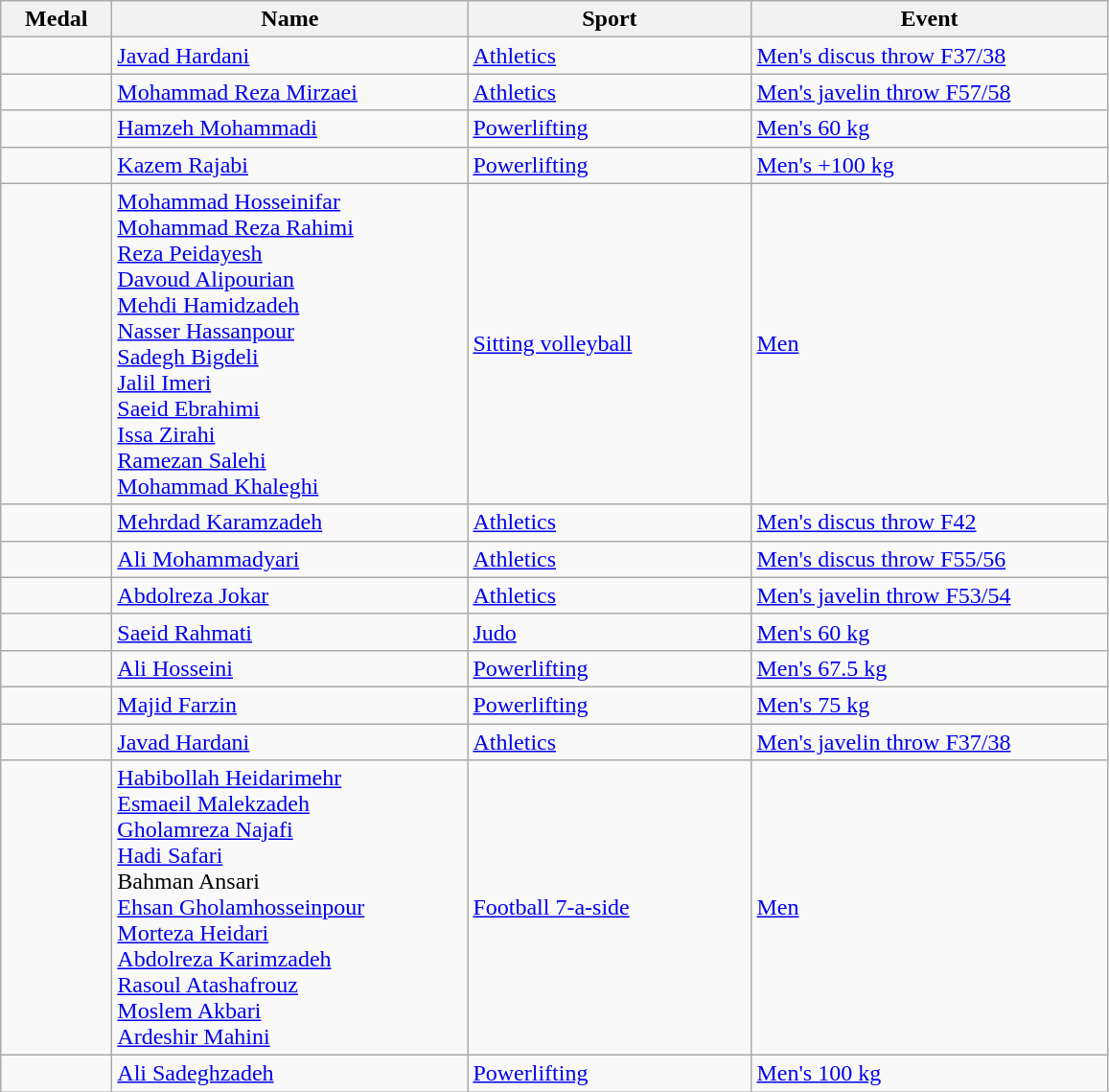<table class="wikitable sortable" style="text-align:left;">
<tr>
<th width="70">Medal</th>
<th width="240">Name</th>
<th width="190">Sport</th>
<th width="240">Event</th>
</tr>
<tr>
<td></td>
<td><a href='#'>Javad Hardani</a></td>
<td><a href='#'>Athletics</a></td>
<td><a href='#'>Men's discus throw F37/38</a></td>
</tr>
<tr>
<td></td>
<td><a href='#'>Mohammad Reza Mirzaei</a></td>
<td><a href='#'>Athletics</a></td>
<td><a href='#'>Men's javelin throw F57/58</a></td>
</tr>
<tr>
<td></td>
<td><a href='#'>Hamzeh Mohammadi</a></td>
<td><a href='#'>Powerlifting</a></td>
<td><a href='#'>Men's 60 kg</a></td>
</tr>
<tr>
<td></td>
<td><a href='#'>Kazem Rajabi</a></td>
<td><a href='#'>Powerlifting</a></td>
<td><a href='#'>Men's +100 kg</a></td>
</tr>
<tr>
<td></td>
<td><a href='#'>Mohammad Hosseinifar</a><br><a href='#'>Mohammad Reza Rahimi</a><br><a href='#'>Reza Peidayesh</a><br><a href='#'>Davoud Alipourian</a><br><a href='#'>Mehdi Hamidzadeh</a><br><a href='#'>Nasser Hassanpour</a><br><a href='#'>Sadegh Bigdeli</a><br><a href='#'>Jalil Imeri</a><br><a href='#'>Saeid Ebrahimi</a><br><a href='#'>Issa Zirahi</a><br><a href='#'>Ramezan Salehi</a><br><a href='#'>Mohammad Khaleghi</a></td>
<td><a href='#'>Sitting volleyball</a></td>
<td><a href='#'>Men</a></td>
</tr>
<tr>
<td></td>
<td><a href='#'>Mehrdad Karamzadeh</a></td>
<td><a href='#'>Athletics</a></td>
<td><a href='#'>Men's discus throw F42</a></td>
</tr>
<tr>
<td></td>
<td><a href='#'>Ali Mohammadyari</a></td>
<td><a href='#'>Athletics</a></td>
<td><a href='#'>Men's discus throw F55/56</a></td>
</tr>
<tr>
<td></td>
<td><a href='#'>Abdolreza Jokar</a></td>
<td><a href='#'>Athletics</a></td>
<td><a href='#'>Men's javelin throw F53/54</a></td>
</tr>
<tr>
<td></td>
<td><a href='#'>Saeid Rahmati</a></td>
<td><a href='#'>Judo</a></td>
<td><a href='#'>Men's 60 kg</a></td>
</tr>
<tr>
<td></td>
<td><a href='#'>Ali Hosseini</a></td>
<td><a href='#'>Powerlifting</a></td>
<td><a href='#'>Men's 67.5 kg</a></td>
</tr>
<tr>
<td></td>
<td><a href='#'>Majid Farzin</a></td>
<td><a href='#'>Powerlifting</a></td>
<td><a href='#'>Men's 75 kg</a></td>
</tr>
<tr>
<td></td>
<td><a href='#'>Javad Hardani</a></td>
<td><a href='#'>Athletics</a></td>
<td><a href='#'>Men's javelin throw F37/38</a></td>
</tr>
<tr>
<td></td>
<td><a href='#'>Habibollah Heidarimehr</a><br><a href='#'>Esmaeil Malekzadeh</a><br><a href='#'>Gholamreza Najafi</a><br><a href='#'>Hadi Safari</a><br>Bahman Ansari<br><a href='#'>Ehsan Gholamhosseinpour</a><br><a href='#'>Morteza Heidari</a><br><a href='#'>Abdolreza Karimzadeh</a><br><a href='#'>Rasoul Atashafrouz</a><br><a href='#'>Moslem Akbari</a><br><a href='#'>Ardeshir Mahini</a></td>
<td><a href='#'>Football 7-a-side</a></td>
<td><a href='#'>Men</a></td>
</tr>
<tr class="sortbottom">
<td></td>
<td><a href='#'>Ali Sadeghzadeh</a></td>
<td><a href='#'>Powerlifting</a></td>
<td><a href='#'>Men's 100 kg</a></td>
</tr>
</table>
